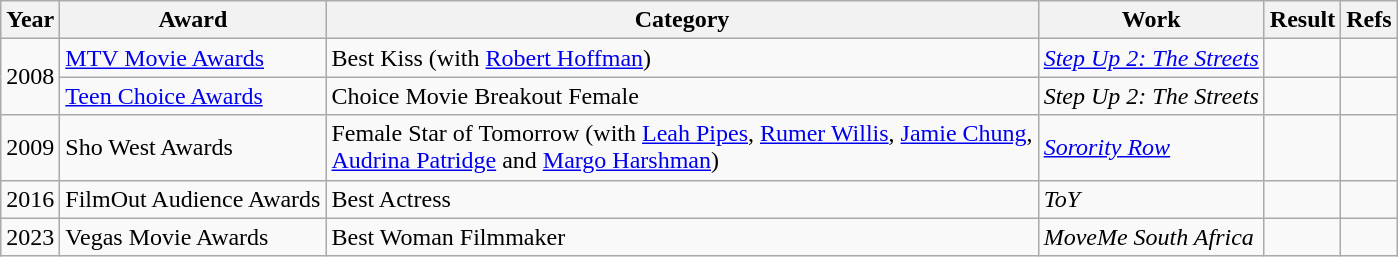<table class="wikitable sortable plainrowheaders">
<tr>
<th>Year</th>
<th>Award</th>
<th>Category</th>
<th>Work</th>
<th>Result</th>
<th class="unsortable">Refs</th>
</tr>
<tr>
<td align="center" rowspan="2">2008</td>
<td><a href='#'>MTV Movie Awards</a></td>
<td>Best Kiss (with <a href='#'>Robert Hoffman</a>)</td>
<td><em><a href='#'>Step Up 2: The Streets</a></em></td>
<td></td>
<td style="text-align:center;"></td>
</tr>
<tr>
<td><a href='#'>Teen Choice Awards</a></td>
<td>Choice Movie Breakout Female</td>
<td><em>Step Up 2: The Streets</em></td>
<td></td>
<td style="text-align:center;"></td>
</tr>
<tr>
<td align="center">2009</td>
<td>Sho West Awards</td>
<td>Female Star of Tomorrow (with <a href='#'>Leah Pipes</a>, <a href='#'>Rumer Willis</a>, <a href='#'>Jamie Chung</a>, <br><a href='#'>Audrina Patridge</a> and <a href='#'>Margo Harshman</a>)</td>
<td><em><a href='#'>Sorority Row</a></em></td>
<td></td>
<td style="text-align:center;"></td>
</tr>
<tr>
<td align="center">2016</td>
<td>FilmOut Audience Awards</td>
<td>Best Actress</td>
<td><em>ToY</em></td>
<td></td>
<td style="text-align:center;"></td>
</tr>
<tr>
<td align="center">2023</td>
<td>Vegas Movie Awards</td>
<td>Best Woman Filmmaker</td>
<td><em>MoveMe South Africa</em></td>
<td></td>
<td style="text-align:center;"></td>
</tr>
</table>
